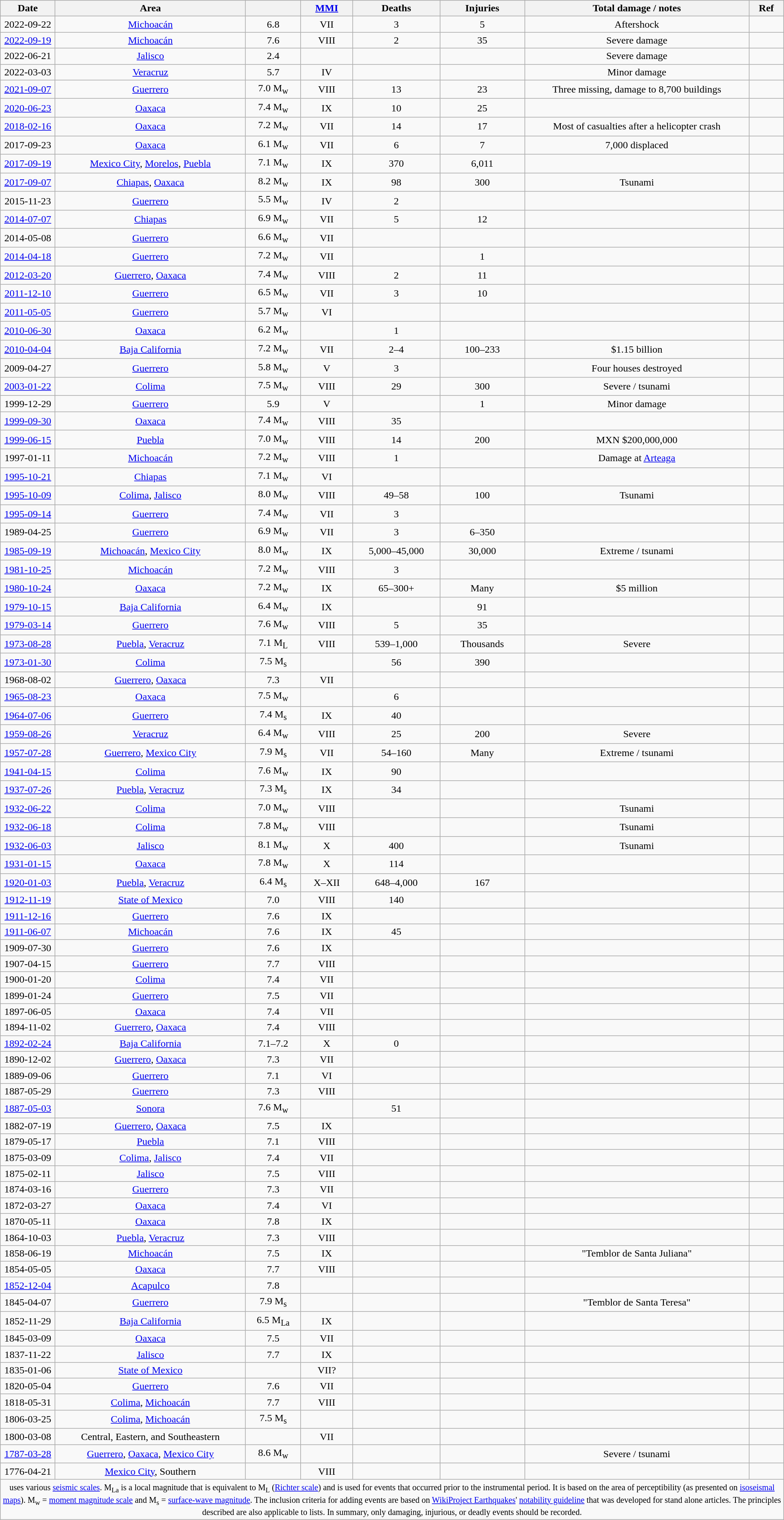<table class="wikitable sortable" style="text-align: center;">
<tr>
<th style="width:5em">Date</th>
<th>Area</th>
<th></th>
<th><a href='#'>MMI</a></th>
<th>Deaths</th>
<th>Injuries</th>
<th>Total damage / notes</th>
<th>Ref</th>
</tr>
<tr>
<td>2022-09-22</td>
<td><a href='#'>Michoacán</a></td>
<td>6.8 </td>
<td>VII</td>
<td>3</td>
<td>5</td>
<td>Aftershock</td>
<td></td>
</tr>
<tr>
<td><a href='#'>2022-09-19</a></td>
<td><a href='#'>Michoacán</a></td>
<td>7.6 </td>
<td>VIII</td>
<td>2</td>
<td>35</td>
<td>Severe damage</td>
<td></td>
</tr>
<tr>
<td>2022-06-21</td>
<td><a href='#'>Jalisco</a></td>
<td>2.4 </td>
<td></td>
<td></td>
<td></td>
<td>Severe damage</td>
<td></td>
</tr>
<tr>
<td>2022-03-03</td>
<td><a href='#'>Veracruz</a></td>
<td>5.7 </td>
<td>IV</td>
<td></td>
<td></td>
<td>Minor damage</td>
<td></td>
</tr>
<tr>
<td><a href='#'>2021-09-07</a></td>
<td><a href='#'>Guerrero</a></td>
<td>7.0 M<sub>w</sub></td>
<td>VIII</td>
<td>13</td>
<td>23</td>
<td>Three missing, damage to 8,700 buildings</td>
<td></td>
</tr>
<tr>
<td><a href='#'>2020-06-23</a></td>
<td><a href='#'>Oaxaca</a></td>
<td>7.4 M<sub>w</sub></td>
<td>IX</td>
<td>10</td>
<td>25</td>
<td></td>
<td></td>
</tr>
<tr>
<td><a href='#'>2018-02-16</a></td>
<td><a href='#'>Oaxaca</a></td>
<td>7.2 M<sub>w</sub></td>
<td>VII</td>
<td>14</td>
<td>17</td>
<td>Most of casualties after a helicopter crash</td>
<td></td>
</tr>
<tr>
<td>2017-09-23</td>
<td><a href='#'>Oaxaca</a></td>
<td>6.1 M<sub>w</sub></td>
<td>VII</td>
<td>6</td>
<td>7</td>
<td>7,000 displaced</td>
<td></td>
</tr>
<tr>
<td><a href='#'>2017-09-19</a></td>
<td><a href='#'>Mexico City</a>, <a href='#'>Morelos</a>, <a href='#'>Puebla</a></td>
<td>7.1 M<sub>w</sub></td>
<td>IX</td>
<td>370</td>
<td>6,011</td>
<td></td>
<td></td>
</tr>
<tr>
<td><a href='#'>2017-09-07</a></td>
<td><a href='#'>Chiapas</a>, <a href='#'>Oaxaca</a></td>
<td>8.2 M<sub>w</sub></td>
<td>IX</td>
<td>98</td>
<td>300</td>
<td>Tsunami</td>
<td></td>
</tr>
<tr>
<td>2015-11-23</td>
<td><a href='#'>Guerrero</a></td>
<td>5.5 M<sub>w</sub></td>
<td>IV</td>
<td>2</td>
<td></td>
<td></td>
<td></td>
</tr>
<tr>
<td><a href='#'>2014-07-07</a></td>
<td><a href='#'>Chiapas</a></td>
<td>6.9 M<sub>w</sub></td>
<td>VII</td>
<td>5</td>
<td>12</td>
<td></td>
<td></td>
</tr>
<tr>
<td>2014-05-08</td>
<td><a href='#'>Guerrero</a></td>
<td>6.6 M<sub>w</sub></td>
<td>VII</td>
<td></td>
<td></td>
<td></td>
<td></td>
</tr>
<tr>
<td><a href='#'>2014-04-18</a></td>
<td><a href='#'>Guerrero</a></td>
<td>7.2 M<sub>w</sub></td>
<td>VII</td>
<td></td>
<td>1</td>
<td></td>
<td></td>
</tr>
<tr>
<td><a href='#'>2012-03-20</a></td>
<td><a href='#'>Guerrero</a>, <a href='#'>Oaxaca</a></td>
<td>7.4 M<sub>w</sub></td>
<td>VIII</td>
<td>2</td>
<td>11</td>
<td></td>
<td></td>
</tr>
<tr>
<td><a href='#'>2011-12-10</a></td>
<td><a href='#'>Guerrero</a></td>
<td>6.5 M<sub>w</sub></td>
<td>VII</td>
<td>3</td>
<td>10</td>
<td></td>
<td></td>
</tr>
<tr>
<td><a href='#'>2011-05-05</a></td>
<td><a href='#'>Guerrero</a></td>
<td>5.7 M<sub>w</sub></td>
<td>VI</td>
<td></td>
<td></td>
<td></td>
<td></td>
</tr>
<tr>
<td><a href='#'>2010-06-30</a></td>
<td><a href='#'>Oaxaca</a></td>
<td>6.2 M<sub>w</sub></td>
<td></td>
<td>1</td>
<td></td>
<td></td>
<td></td>
</tr>
<tr>
<td><a href='#'>2010-04-04</a></td>
<td><a href='#'>Baja California</a></td>
<td>7.2 M<sub>w</sub></td>
<td>VII</td>
<td>2–4</td>
<td>100–233</td>
<td>$1.15 billion</td>
<td></td>
</tr>
<tr>
<td>2009-04-27</td>
<td><a href='#'>Guerrero</a></td>
<td>5.8 M<sub>w</sub></td>
<td>V</td>
<td>3</td>
<td></td>
<td>Four houses destroyed</td>
<td></td>
</tr>
<tr>
<td><a href='#'>2003-01-22</a></td>
<td><a href='#'>Colima</a></td>
<td>7.5 M<sub>w</sub></td>
<td>VIII</td>
<td>29</td>
<td>300</td>
<td>Severe / tsunami</td>
<td></td>
</tr>
<tr>
<td>1999-12-29</td>
<td><a href='#'>Guerrero</a></td>
<td>5.9 </td>
<td>V</td>
<td></td>
<td>1</td>
<td>Minor damage</td>
<td></td>
</tr>
<tr>
<td><a href='#'>1999-09-30</a></td>
<td><a href='#'>Oaxaca</a></td>
<td>7.4 M<sub>w</sub></td>
<td>VIII</td>
<td>35</td>
<td></td>
<td></td>
<td></td>
</tr>
<tr>
<td><a href='#'>1999-06-15</a></td>
<td><a href='#'>Puebla</a></td>
<td>7.0 M<sub>w</sub></td>
<td>VIII</td>
<td>14</td>
<td>200</td>
<td>MXN $200,000,000</td>
<td></td>
</tr>
<tr>
<td>1997-01-11</td>
<td><a href='#'>Michoacán</a></td>
<td>7.2 M<sub>w</sub></td>
<td>VIII</td>
<td>1</td>
<td></td>
<td>Damage at <a href='#'>Arteaga</a></td>
<td></td>
</tr>
<tr>
<td><a href='#'>1995-10-21</a></td>
<td><a href='#'>Chiapas</a></td>
<td>7.1 M<sub>w</sub></td>
<td>VI</td>
<td></td>
<td></td>
<td></td>
<td></td>
</tr>
<tr>
<td><a href='#'>1995-10-09</a></td>
<td><a href='#'>Colima</a>, <a href='#'>Jalisco</a></td>
<td>8.0 M<sub>w</sub></td>
<td>VIII</td>
<td>49–58</td>
<td>100</td>
<td>Tsunami</td>
<td></td>
</tr>
<tr>
<td><a href='#'>1995-09-14</a></td>
<td><a href='#'>Guerrero</a></td>
<td>7.4 M<sub>w</sub></td>
<td>VII</td>
<td>3</td>
<td></td>
<td></td>
<td></td>
</tr>
<tr>
<td>1989-04-25</td>
<td><a href='#'>Guerrero</a></td>
<td>6.9 M<sub>w</sub></td>
<td>VII</td>
<td>3</td>
<td>6–350</td>
<td></td>
<td></td>
</tr>
<tr>
<td><a href='#'>1985-09-19</a></td>
<td><a href='#'>Michoacán</a>, <a href='#'>Mexico City</a></td>
<td>8.0 M<sub>w</sub></td>
<td>IX</td>
<td>5,000–45,000</td>
<td>30,000</td>
<td>Extreme / tsunami</td>
<td></td>
</tr>
<tr>
<td><a href='#'>1981-10-25</a></td>
<td><a href='#'>Michoacán</a></td>
<td>7.2 M<sub>w</sub></td>
<td>VIII</td>
<td>3</td>
<td></td>
<td></td>
<td></td>
</tr>
<tr>
<td><a href='#'>1980-10-24</a></td>
<td><a href='#'>Oaxaca</a></td>
<td>7.2 M<sub>w</sub></td>
<td>IX</td>
<td>65–300+</td>
<td>Many</td>
<td>$5 million</td>
<td></td>
</tr>
<tr>
<td><a href='#'>1979-10-15</a></td>
<td><a href='#'>Baja California</a></td>
<td>6.4 M<sub>w</sub></td>
<td>IX</td>
<td></td>
<td>91</td>
<td></td>
<td></td>
</tr>
<tr>
<td><a href='#'>1979-03-14</a></td>
<td><a href='#'>Guerrero</a></td>
<td>7.6 M<sub>w</sub></td>
<td>VIII</td>
<td>5</td>
<td>35</td>
<td></td>
<td></td>
</tr>
<tr>
<td><a href='#'>1973-08-28</a></td>
<td><a href='#'>Puebla</a>, <a href='#'>Veracruz</a></td>
<td>7.1 M<sub>L</sub></td>
<td>VIII</td>
<td>539–1,000</td>
<td>Thousands</td>
<td>Severe</td>
<td></td>
</tr>
<tr>
<td><a href='#'>1973-01-30</a></td>
<td><a href='#'>Colima</a></td>
<td>7.5 M<sub>s</sub></td>
<td></td>
<td>56</td>
<td>390</td>
<td></td>
<td></td>
</tr>
<tr>
<td>1968-08-02</td>
<td><a href='#'>Guerrero</a>, <a href='#'>Oaxaca</a></td>
<td>7.3</td>
<td>VII</td>
<td></td>
<td></td>
<td></td>
<td></td>
</tr>
<tr>
<td><a href='#'>1965-08-23</a></td>
<td><a href='#'>Oaxaca</a></td>
<td>7.5 M<sub>w</sub></td>
<td></td>
<td>6</td>
<td></td>
<td></td>
<td></td>
</tr>
<tr>
<td><a href='#'>1964-07-06</a></td>
<td><a href='#'>Guerrero</a></td>
<td>7.4 M<sub>s</sub></td>
<td>IX</td>
<td>40</td>
<td></td>
<td></td>
<td></td>
</tr>
<tr>
<td><a href='#'>1959-08-26</a></td>
<td><a href='#'>Veracruz</a></td>
<td>6.4 M<sub>w</sub></td>
<td>VIII</td>
<td>25</td>
<td>200</td>
<td>Severe</td>
<td></td>
</tr>
<tr>
<td><a href='#'>1957-07-28</a></td>
<td><a href='#'>Guerrero</a>, <a href='#'>Mexico City</a></td>
<td>7.9 M<sub>s</sub></td>
<td>VII</td>
<td>54–160</td>
<td>Many</td>
<td>Extreme / tsunami</td>
<td></td>
</tr>
<tr>
<td><a href='#'>1941-04-15</a></td>
<td><a href='#'>Colima</a></td>
<td>7.6 M<sub>w</sub></td>
<td>IX</td>
<td>90</td>
<td></td>
<td></td>
<td></td>
</tr>
<tr>
<td><a href='#'>1937-07-26</a></td>
<td><a href='#'>Puebla</a>, <a href='#'>Veracruz</a></td>
<td>7.3 M<sub>s</sub></td>
<td>IX</td>
<td>34</td>
<td></td>
<td></td>
<td></td>
</tr>
<tr>
<td><a href='#'>1932-06-22</a></td>
<td><a href='#'>Colima</a></td>
<td>7.0 M<sub>w</sub></td>
<td>VIII</td>
<td></td>
<td></td>
<td>Tsunami</td>
<td></td>
</tr>
<tr>
<td><a href='#'>1932-06-18</a></td>
<td><a href='#'>Colima</a></td>
<td>7.8 M<sub>w</sub></td>
<td>VIII</td>
<td></td>
<td></td>
<td>Tsunami</td>
<td></td>
</tr>
<tr>
<td><a href='#'>1932-06-03</a></td>
<td><a href='#'>Jalisco</a></td>
<td>8.1 M<sub>w</sub></td>
<td>X</td>
<td>400</td>
<td></td>
<td>Tsunami</td>
<td></td>
</tr>
<tr>
<td><a href='#'>1931-01-15</a></td>
<td><a href='#'>Oaxaca</a></td>
<td>7.8 M<sub>w</sub></td>
<td>X</td>
<td>114</td>
<td></td>
<td></td>
<td></td>
</tr>
<tr>
<td><a href='#'>1920-01-03</a></td>
<td><a href='#'>Puebla</a>, <a href='#'>Veracruz</a></td>
<td>6.4 M<sub>s</sub></td>
<td>X–XII</td>
<td>648–4,000</td>
<td>167</td>
<td></td>
<td></td>
</tr>
<tr>
<td><a href='#'>1912-11-19</a></td>
<td><a href='#'>State of Mexico</a></td>
<td>7.0</td>
<td>VIII</td>
<td>140</td>
<td></td>
<td></td>
<td></td>
</tr>
<tr>
<td><a href='#'>1911-12-16</a></td>
<td><a href='#'>Guerrero</a></td>
<td>7.6</td>
<td>IX</td>
<td></td>
<td></td>
<td></td>
<td></td>
</tr>
<tr>
<td><a href='#'>1911-06-07</a></td>
<td><a href='#'>Michoacán</a></td>
<td>7.6</td>
<td>IX</td>
<td>45</td>
<td></td>
<td></td>
<td></td>
</tr>
<tr>
<td>1909-07-30</td>
<td><a href='#'>Guerrero</a></td>
<td>7.6</td>
<td>IX</td>
<td></td>
<td></td>
<td></td>
<td></td>
</tr>
<tr>
<td>1907-04-15</td>
<td><a href='#'>Guerrero</a></td>
<td>7.7</td>
<td>VIII</td>
<td></td>
<td></td>
<td></td>
<td></td>
</tr>
<tr>
<td>1900-01-20</td>
<td><a href='#'>Colima</a></td>
<td>7.4</td>
<td>VII</td>
<td></td>
<td></td>
<td></td>
<td></td>
</tr>
<tr>
<td>1899-01-24</td>
<td><a href='#'>Guerrero</a></td>
<td>7.5</td>
<td>VII</td>
<td></td>
<td></td>
<td></td>
<td></td>
</tr>
<tr>
<td>1897-06-05</td>
<td><a href='#'>Oaxaca</a></td>
<td>7.4</td>
<td>VII</td>
<td></td>
<td></td>
<td></td>
<td></td>
</tr>
<tr>
<td>1894-11-02</td>
<td><a href='#'>Guerrero</a>, <a href='#'>Oaxaca</a></td>
<td>7.4</td>
<td>VIII</td>
<td></td>
<td></td>
<td></td>
<td></td>
</tr>
<tr>
<td><a href='#'>1892-02-24</a></td>
<td><a href='#'>Baja California</a></td>
<td>7.1–7.2</td>
<td>X</td>
<td>0</td>
<td></td>
<td></td>
<td></td>
</tr>
<tr>
<td>1890-12-02</td>
<td><a href='#'>Guerrero</a>, <a href='#'>Oaxaca</a></td>
<td>7.3</td>
<td>VII</td>
<td></td>
<td></td>
<td></td>
<td></td>
</tr>
<tr>
<td>1889-09-06</td>
<td><a href='#'>Guerrero</a></td>
<td>7.1</td>
<td>VI</td>
<td></td>
<td></td>
<td></td>
<td></td>
</tr>
<tr>
<td>1887-05-29</td>
<td><a href='#'>Guerrero</a></td>
<td>7.3</td>
<td>VIII</td>
<td></td>
<td></td>
<td></td>
<td></td>
</tr>
<tr>
<td><a href='#'>1887-05-03</a></td>
<td><a href='#'>Sonora</a></td>
<td>7.6 M<sub>w</sub></td>
<td></td>
<td>51</td>
<td></td>
<td></td>
<td></td>
</tr>
<tr>
<td>1882-07-19</td>
<td><a href='#'>Guerrero</a>, <a href='#'>Oaxaca</a></td>
<td>7.5</td>
<td>IX</td>
<td></td>
<td></td>
<td></td>
<td></td>
</tr>
<tr>
<td>1879-05-17</td>
<td><a href='#'>Puebla</a></td>
<td>7.1</td>
<td>VIII</td>
<td></td>
<td></td>
<td></td>
<td></td>
</tr>
<tr>
<td>1875-03-09</td>
<td><a href='#'>Colima</a>, <a href='#'>Jalisco</a></td>
<td>7.4</td>
<td>VII</td>
<td></td>
<td></td>
<td></td>
<td></td>
</tr>
<tr>
<td>1875-02-11</td>
<td><a href='#'>Jalisco</a></td>
<td>7.5</td>
<td>VIII</td>
<td></td>
<td></td>
<td></td>
<td></td>
</tr>
<tr>
<td>1874-03-16</td>
<td><a href='#'>Guerrero</a></td>
<td>7.3</td>
<td>VII</td>
<td></td>
<td></td>
<td></td>
<td></td>
</tr>
<tr>
<td>1872-03-27</td>
<td><a href='#'>Oaxaca</a></td>
<td>7.4</td>
<td>VI</td>
<td></td>
<td></td>
<td></td>
<td></td>
</tr>
<tr>
<td>1870-05-11</td>
<td><a href='#'>Oaxaca</a></td>
<td>7.8</td>
<td>IX</td>
<td></td>
<td></td>
<td></td>
<td></td>
</tr>
<tr>
<td>1864-10-03</td>
<td><a href='#'>Puebla</a>, <a href='#'>Veracruz</a></td>
<td>7.3</td>
<td>VIII</td>
<td></td>
<td></td>
<td></td>
<td></td>
</tr>
<tr>
<td>1858-06-19</td>
<td><a href='#'>Michoacán</a></td>
<td>7.5</td>
<td>IX</td>
<td></td>
<td></td>
<td>"Temblor de Santa Juliana"</td>
<td></td>
</tr>
<tr>
<td>1854-05-05</td>
<td><a href='#'>Oaxaca</a></td>
<td>7.7</td>
<td>VIII</td>
<td></td>
<td></td>
<td></td>
<td></td>
</tr>
<tr>
<td><a href='#'>1852-12-04</a></td>
<td><a href='#'>Acapulco</a></td>
<td>7.8</td>
<td></td>
<td></td>
<td></td>
<td></td>
<td></td>
</tr>
<tr>
<td>1845-04-07</td>
<td><a href='#'>Guerrero</a></td>
<td>7.9 M<sub>s</sub></td>
<td></td>
<td></td>
<td></td>
<td>"Temblor de Santa Teresa"</td>
<td></td>
</tr>
<tr>
<td>1852-11-29</td>
<td><a href='#'>Baja California</a></td>
<td>6.5 M<sub>La</sub></td>
<td>IX</td>
<td></td>
<td></td>
<td></td>
<td></td>
</tr>
<tr>
<td>1845-03-09</td>
<td><a href='#'>Oaxaca</a></td>
<td>7.5</td>
<td>VII</td>
<td></td>
<td></td>
<td></td>
<td></td>
</tr>
<tr>
<td>1837-11-22</td>
<td><a href='#'>Jalisco</a></td>
<td>7.7</td>
<td>IX</td>
<td></td>
<td></td>
<td></td>
<td></td>
</tr>
<tr>
<td>1835-01-06</td>
<td><a href='#'>State of Mexico</a></td>
<td></td>
<td>VII?</td>
<td></td>
<td></td>
<td></td>
<td></td>
</tr>
<tr>
<td>1820-05-04</td>
<td><a href='#'>Guerrero</a></td>
<td>7.6</td>
<td>VII</td>
<td></td>
<td></td>
<td></td>
<td></td>
</tr>
<tr>
<td>1818-05-31</td>
<td><a href='#'>Colima</a>, <a href='#'>Michoacán</a></td>
<td>7.7</td>
<td>VIII</td>
<td></td>
<td></td>
<td></td>
<td></td>
</tr>
<tr>
<td>1806-03-25</td>
<td><a href='#'>Colima</a>, <a href='#'>Michoacán</a></td>
<td>7.5 M<sub>s</sub></td>
<td></td>
<td></td>
<td></td>
<td></td>
<td></td>
</tr>
<tr>
<td>1800-03-08</td>
<td>Central, Eastern, and Southeastern</td>
<td></td>
<td>VII</td>
<td></td>
<td></td>
<td></td>
<td></td>
</tr>
<tr>
<td><a href='#'>1787-03-28</a></td>
<td><a href='#'>Guerrero</a>, <a href='#'>Oaxaca</a>, <a href='#'>Mexico City</a></td>
<td>8.6 M<sub>w</sub></td>
<td></td>
<td></td>
<td></td>
<td>Severe / tsunami</td>
<td></td>
</tr>
<tr>
<td>1776-04-21</td>
<td><a href='#'>Mexico City</a>, Southern</td>
<td></td>
<td>VIII</td>
<td></td>
<td></td>
<td></td>
<td></td>
</tr>
<tr class="sortbottom">
<td colspan="8" style="text-align: center;"><small> uses various <a href='#'>seismic scales</a>. M<sub>La</sub> is a local magnitude that is equivalent to M<sub>L</sub> (<a href='#'>Richter scale</a>) and is used for events that occurred prior to the instrumental period. It is based on the area of perceptibility (as presented on <a href='#'>isoseismal maps</a>). M<sub>w</sub> = <a href='#'>moment magnitude scale</a> and M<sub>s</sub> = <a href='#'>surface-wave magnitude</a>. The inclusion criteria for adding events are based on <a href='#'>WikiProject Earthquakes</a>' <a href='#'>notability guideline</a> that was developed for stand alone articles. The principles described are also applicable to lists. In summary, only damaging, injurious, or deadly events should be recorded.</small></td>
</tr>
</table>
